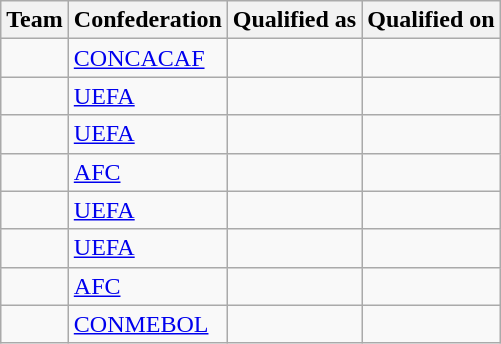<table class="wikitable sortable">
<tr>
<th>Team</th>
<th>Confederation</th>
<th>Qualified as</th>
<th>Qualified on</th>
</tr>
<tr>
<td></td>
<td><a href='#'>CONCACAF</a></td>
<td></td>
<td></td>
</tr>
<tr>
<td></td>
<td><a href='#'>UEFA</a></td>
<td></td>
<td></td>
</tr>
<tr>
<td></td>
<td><a href='#'>UEFA</a></td>
<td></td>
<td></td>
</tr>
<tr>
<td></td>
<td><a href='#'>AFC</a></td>
<td></td>
<td></td>
</tr>
<tr>
<td></td>
<td><a href='#'>UEFA</a></td>
<td></td>
<td></td>
</tr>
<tr>
<td></td>
<td><a href='#'>UEFA</a></td>
<td></td>
<td></td>
</tr>
<tr>
<td></td>
<td><a href='#'>AFC</a></td>
<td></td>
<td></td>
</tr>
<tr>
<td></td>
<td><a href='#'>CONMEBOL</a></td>
<td></td>
<td></td>
</tr>
</table>
